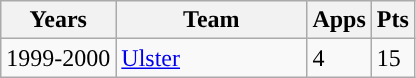<table class="wikitable" style="text-align:left;">
<tr>
<th>Years</th>
<th width=120px>Team</th>
<th>Apps</th>
<th>Pts</th>
</tr>
<tr>
<td>1999-2000</td>
<td><a href='#'>Ulster</a></td>
<td>4</td>
<td>15</td>
</tr>
</table>
